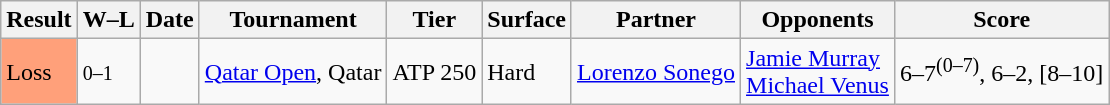<table class="wikitable">
<tr>
<th>Result</th>
<th class="unsortable">W–L</th>
<th>Date</th>
<th>Tournament</th>
<th>Tier</th>
<th>Surface</th>
<th>Partner</th>
<th>Opponents</th>
<th class="unsortable">Score</th>
</tr>
<tr>
<td style=background:#ffa07a>Loss</td>
<td><small>0–1</small></td>
<td><a href='#'></a></td>
<td><a href='#'>Qatar Open</a>, Qatar</td>
<td>ATP 250</td>
<td>Hard</td>
<td> <a href='#'>Lorenzo Sonego</a></td>
<td> <a href='#'>Jamie Murray</a><br> <a href='#'>Michael Venus</a></td>
<td>6–7<sup>(0–7)</sup>, 6–2, [8–10]</td>
</tr>
</table>
